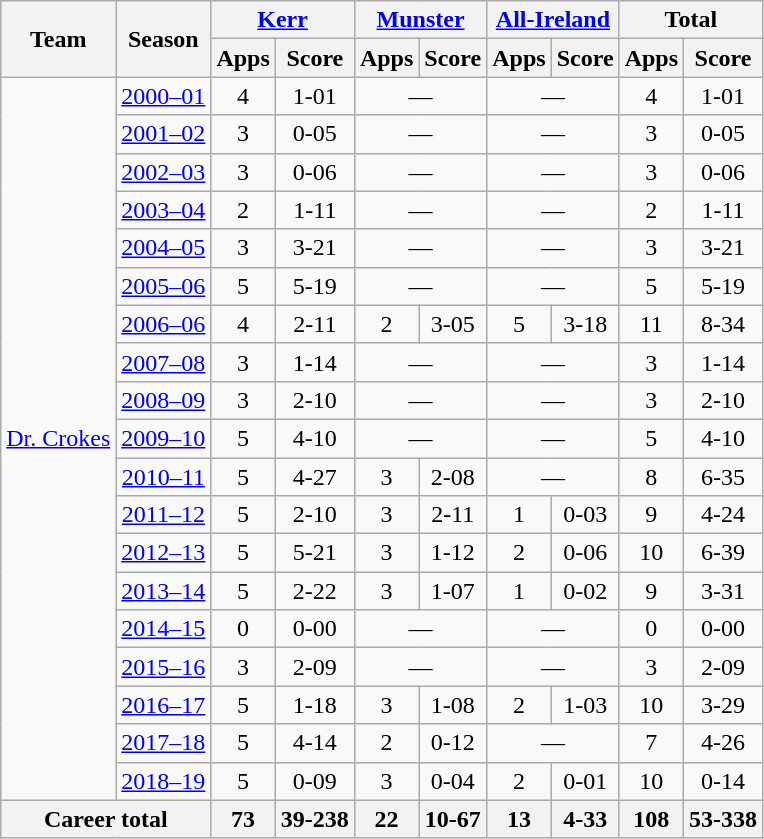<table class="wikitable" style="text-align:center">
<tr>
<th rowspan="2">Team</th>
<th rowspan="2">Season</th>
<th colspan="2"><a href='#'>Kerr</a></th>
<th colspan="2"><a href='#'>Munster</a></th>
<th colspan="2"><a href='#'>All-Ireland</a></th>
<th colspan="2">Total</th>
</tr>
<tr>
<th>Apps</th>
<th>Score</th>
<th>Apps</th>
<th>Score</th>
<th>Apps</th>
<th>Score</th>
<th>Apps</th>
<th>Score</th>
</tr>
<tr>
<td rowspan="19"><a href='#'>Dr. Crokes</a></td>
<td><a href='#'>2000–01</a></td>
<td>4</td>
<td>1-01</td>
<td colspan=2>—</td>
<td colspan=2>—</td>
<td>4</td>
<td>1-01</td>
</tr>
<tr>
<td><a href='#'>2001–02</a></td>
<td>3</td>
<td>0-05</td>
<td colspan=2>—</td>
<td colspan=2>—</td>
<td>3</td>
<td>0-05</td>
</tr>
<tr>
<td><a href='#'>2002–03</a></td>
<td>3</td>
<td>0-06</td>
<td colspan=2>—</td>
<td colspan=2>—</td>
<td>3</td>
<td>0-06</td>
</tr>
<tr>
<td><a href='#'>2003–04</a></td>
<td>2</td>
<td>1-11</td>
<td colspan=2>—</td>
<td colspan=2>—</td>
<td>2</td>
<td>1-11</td>
</tr>
<tr>
<td><a href='#'>2004–05</a></td>
<td>3</td>
<td>3-21</td>
<td colspan=2>—</td>
<td colspan=2>—</td>
<td>3</td>
<td>3-21</td>
</tr>
<tr>
<td><a href='#'>2005–06</a></td>
<td>5</td>
<td>5-19</td>
<td colspan=2>—</td>
<td colspan=2>—</td>
<td>5</td>
<td>5-19</td>
</tr>
<tr>
<td><a href='#'>2006–06</a></td>
<td>4</td>
<td>2-11</td>
<td>2</td>
<td>3-05</td>
<td>5</td>
<td>3-18</td>
<td>11</td>
<td>8-34</td>
</tr>
<tr>
<td><a href='#'>2007–08</a></td>
<td>3</td>
<td>1-14</td>
<td colspan=2>—</td>
<td colspan=2>—</td>
<td>3</td>
<td>1-14</td>
</tr>
<tr>
<td><a href='#'>2008–09</a></td>
<td>3</td>
<td>2-10</td>
<td colspan=2>—</td>
<td colspan=2>—</td>
<td>3</td>
<td>2-10</td>
</tr>
<tr>
<td><a href='#'>2009–10</a></td>
<td>5</td>
<td>4-10</td>
<td colspan=2>—</td>
<td colspan=2>—</td>
<td>5</td>
<td>4-10</td>
</tr>
<tr>
<td><a href='#'>2010–11</a></td>
<td>5</td>
<td>4-27</td>
<td>3</td>
<td>2-08</td>
<td colspan=2>—</td>
<td>8</td>
<td>6-35</td>
</tr>
<tr>
<td><a href='#'>2011–12</a></td>
<td>5</td>
<td>2-10</td>
<td>3</td>
<td>2-11</td>
<td>1</td>
<td>0-03</td>
<td>9</td>
<td>4-24</td>
</tr>
<tr>
<td><a href='#'>2012–13</a></td>
<td>5</td>
<td>5-21</td>
<td>3</td>
<td>1-12</td>
<td>2</td>
<td>0-06</td>
<td>10</td>
<td>6-39</td>
</tr>
<tr>
<td><a href='#'>2013–14</a></td>
<td>5</td>
<td>2-22</td>
<td>3</td>
<td>1-07</td>
<td>1</td>
<td>0-02</td>
<td>9</td>
<td>3-31</td>
</tr>
<tr>
<td><a href='#'>2014–15</a></td>
<td>0</td>
<td>0-00</td>
<td colspan=2>—</td>
<td colspan=2>—</td>
<td>0</td>
<td>0-00</td>
</tr>
<tr>
<td><a href='#'>2015–16</a></td>
<td>3</td>
<td>2-09</td>
<td colspan=2>—</td>
<td colspan=2>—</td>
<td>3</td>
<td>2-09</td>
</tr>
<tr>
<td><a href='#'>2016–17</a></td>
<td>5</td>
<td>1-18</td>
<td>3</td>
<td>1-08</td>
<td>2</td>
<td>1-03</td>
<td>10</td>
<td>3-29</td>
</tr>
<tr>
<td><a href='#'>2017–18</a></td>
<td>5</td>
<td>4-14</td>
<td>2</td>
<td>0-12</td>
<td colspan=2>—</td>
<td>7</td>
<td>4-26</td>
</tr>
<tr>
<td><a href='#'>2018–19</a></td>
<td>5</td>
<td>0-09</td>
<td>3</td>
<td>0-04</td>
<td>2</td>
<td>0-01</td>
<td>10</td>
<td>0-14</td>
</tr>
<tr>
<th colspan="2">Career total</th>
<th>73</th>
<th>39-238</th>
<th>22</th>
<th>10-67</th>
<th>13</th>
<th>4-33</th>
<th>108</th>
<th>53-338</th>
</tr>
</table>
